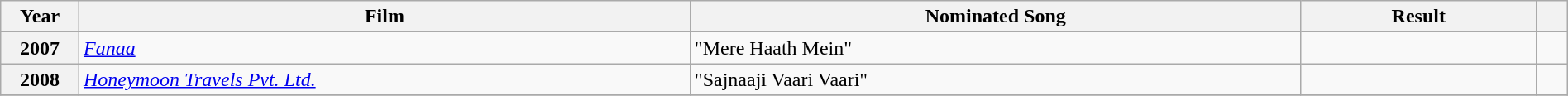<table class="wikitable plainrowheaders" width="100%" textcolor:#000;">
<tr>
<th scope="col" width=5%><strong>Year</strong></th>
<th scope="col" width=39%><strong>Film</strong></th>
<th scope="col" width=39%><strong>Nominated Song</strong></th>
<th scope="col" width=15%><strong>Result</strong></th>
<th scope="col" width=2%><strong></strong></th>
</tr>
<tr>
<th scope="row">2007</th>
<td><em><a href='#'>Fanaa</a></em></td>
<td>"Mere Haath Mein"</td>
<td></td>
<td style="text-align:center;"></td>
</tr>
<tr>
<th scope="row">2008</th>
<td><em><a href='#'>Honeymoon Travels Pvt. Ltd.</a></em></td>
<td>"Sajnaaji Vaari Vaari"</td>
<td></td>
<td style="text-align:center;"></td>
</tr>
<tr>
</tr>
</table>
